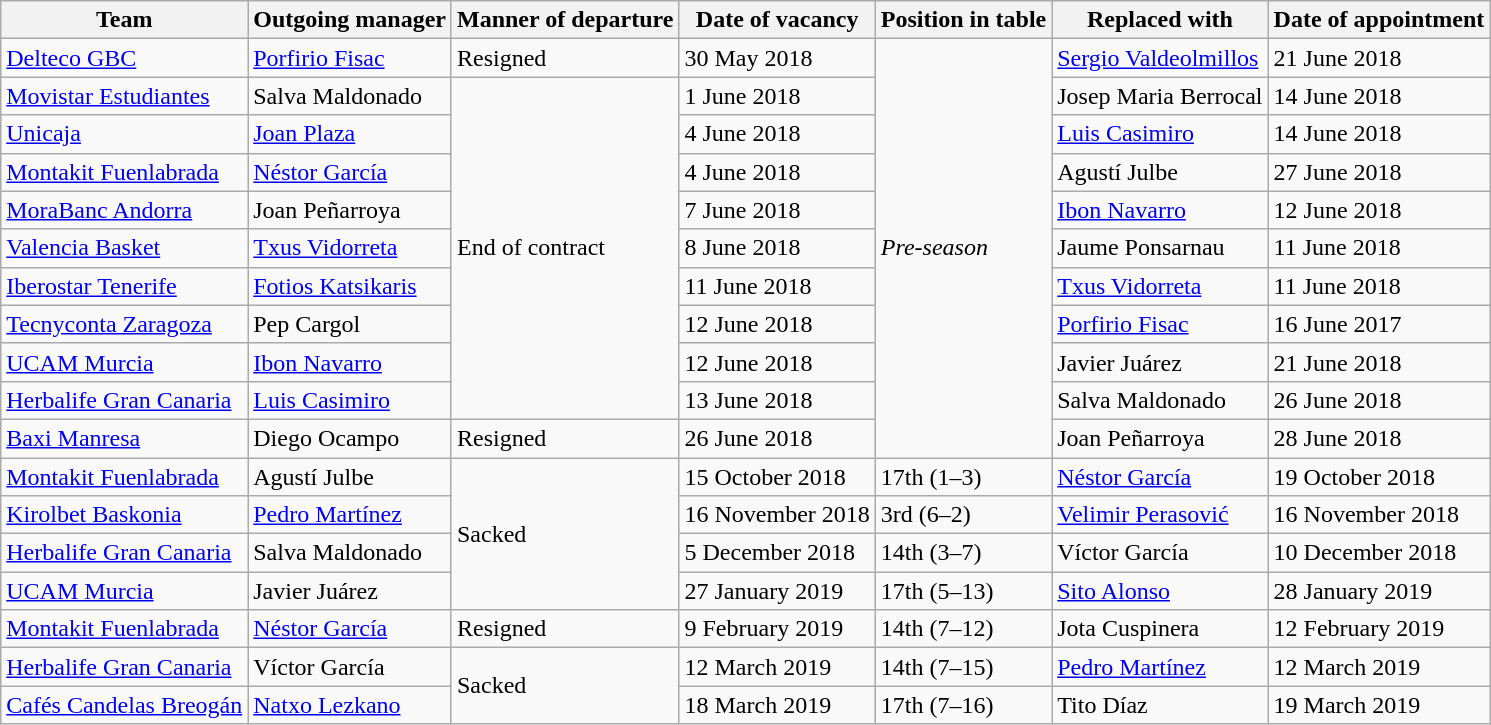<table class="wikitable sortable">
<tr>
<th>Team</th>
<th>Outgoing manager</th>
<th>Manner of departure</th>
<th>Date of vacancy</th>
<th>Position in table</th>
<th>Replaced with</th>
<th>Date of appointment</th>
</tr>
<tr>
<td><a href='#'>Delteco GBC</a></td>
<td> <a href='#'>Porfirio Fisac</a></td>
<td>Resigned</td>
<td>30 May 2018</td>
<td rowspan=11><em>Pre-season</em></td>
<td> <a href='#'>Sergio Valdeolmillos</a></td>
<td>21 June 2018</td>
</tr>
<tr>
<td><a href='#'>Movistar Estudiantes</a></td>
<td> Salva Maldonado</td>
<td rowspan=9>End of contract</td>
<td>1 June 2018</td>
<td> Josep Maria Berrocal</td>
<td>14 June 2018</td>
</tr>
<tr>
<td><a href='#'>Unicaja</a></td>
<td> <a href='#'>Joan Plaza</a></td>
<td>4 June 2018</td>
<td> <a href='#'>Luis Casimiro</a></td>
<td>14 June 2018</td>
</tr>
<tr>
<td><a href='#'>Montakit Fuenlabrada</a></td>
<td> <a href='#'>Néstor García</a></td>
<td>4 June 2018</td>
<td> Agustí Julbe</td>
<td>27 June 2018</td>
</tr>
<tr>
<td><a href='#'>MoraBanc Andorra</a></td>
<td> Joan Peñarroya</td>
<td>7 June 2018</td>
<td> <a href='#'>Ibon Navarro</a></td>
<td>12 June 2018</td>
</tr>
<tr>
<td><a href='#'>Valencia Basket</a></td>
<td> <a href='#'>Txus Vidorreta</a></td>
<td>8 June 2018</td>
<td> Jaume Ponsarnau</td>
<td>11 June 2018</td>
</tr>
<tr>
<td><a href='#'>Iberostar Tenerife</a></td>
<td> <a href='#'>Fotios Katsikaris</a></td>
<td>11 June 2018</td>
<td> <a href='#'>Txus Vidorreta</a></td>
<td>11 June 2018</td>
</tr>
<tr>
<td><a href='#'>Tecnyconta Zaragoza</a></td>
<td> Pep Cargol</td>
<td>12 June 2018</td>
<td> <a href='#'>Porfirio Fisac</a></td>
<td>16 June 2017</td>
</tr>
<tr>
<td><a href='#'>UCAM Murcia</a></td>
<td> <a href='#'>Ibon Navarro</a></td>
<td>12 June 2018</td>
<td> Javier Juárez</td>
<td>21 June 2018</td>
</tr>
<tr>
<td><a href='#'>Herbalife Gran Canaria</a></td>
<td> <a href='#'>Luis Casimiro</a></td>
<td>13 June 2018</td>
<td> Salva Maldonado</td>
<td>26  June 2018</td>
</tr>
<tr>
<td><a href='#'>Baxi Manresa</a></td>
<td> Diego Ocampo</td>
<td>Resigned</td>
<td>26  June 2018</td>
<td> Joan Peñarroya</td>
<td>28 June 2018</td>
</tr>
<tr>
<td><a href='#'>Montakit Fuenlabrada</a></td>
<td> Agustí Julbe</td>
<td rowspan=4>Sacked</td>
<td>15 October 2018</td>
<td>17th (1–3)</td>
<td> <a href='#'>Néstor García</a></td>
<td>19 October 2018</td>
</tr>
<tr>
<td><a href='#'>Kirolbet Baskonia</a></td>
<td> <a href='#'>Pedro Martínez</a></td>
<td>16 November 2018</td>
<td>3rd (6–2)</td>
<td> <a href='#'>Velimir Perasović</a></td>
<td>16 November 2018</td>
</tr>
<tr>
<td><a href='#'>Herbalife Gran Canaria</a></td>
<td> Salva Maldonado</td>
<td>5 December 2018</td>
<td>14th (3–7)</td>
<td> Víctor García</td>
<td>10 December 2018</td>
</tr>
<tr>
<td><a href='#'>UCAM Murcia</a></td>
<td> Javier Juárez</td>
<td>27 January 2019</td>
<td>17th (5–13)</td>
<td> <a href='#'>Sito Alonso</a></td>
<td>28 January 2019</td>
</tr>
<tr>
<td><a href='#'>Montakit Fuenlabrada</a></td>
<td> <a href='#'>Néstor García</a></td>
<td>Resigned</td>
<td>9 February 2019</td>
<td>14th (7–12)</td>
<td> Jota Cuspinera</td>
<td>12 February 2019</td>
</tr>
<tr>
<td><a href='#'>Herbalife Gran Canaria</a></td>
<td> Víctor García</td>
<td rowspan=2>Sacked</td>
<td>12 March 2019</td>
<td>14th (7–15)</td>
<td> <a href='#'>Pedro Martínez</a></td>
<td>12 March 2019</td>
</tr>
<tr>
<td><a href='#'>Cafés Candelas Breogán</a></td>
<td> <a href='#'>Natxo Lezkano</a></td>
<td>18 March 2019</td>
<td>17th (7–16)</td>
<td> Tito Díaz</td>
<td>19 March 2019</td>
</tr>
</table>
